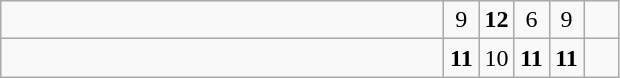<table class="wikitable">
<tr>
<td style="width:18em"></td>
<td align=center style="width:1em">9</td>
<td align=center style="width:1em"><strong>12</strong></td>
<td align=center style="width:1em">6</td>
<td align=center style="width:1em">9</td>
<td align=center style="width:1em"></td>
</tr>
<tr>
<td style="width:18em"></td>
<td align=center style="width:1em"><strong>11</strong></td>
<td align=center style="width:1em">10</td>
<td align=center style="width:1em"><strong>11</strong></td>
<td align=center style="width:1em"><strong>11</strong></td>
<td align=center style="width:1em"></td>
</tr>
</table>
